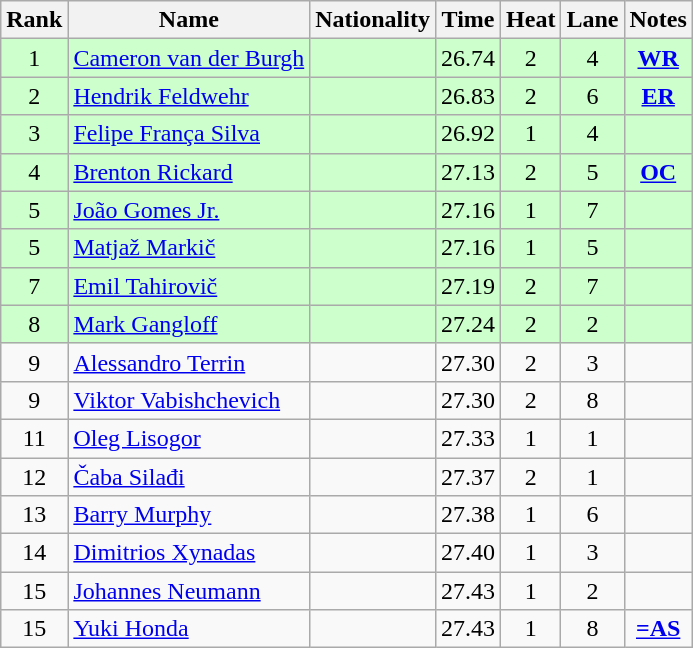<table class="wikitable sortable" style="text-align:center">
<tr>
<th>Rank</th>
<th>Name</th>
<th>Nationality</th>
<th>Time</th>
<th>Heat</th>
<th>Lane</th>
<th>Notes</th>
</tr>
<tr bgcolor=ccffcc>
<td>1</td>
<td align=left><a href='#'>Cameron van der Burgh</a></td>
<td align=left></td>
<td>26.74</td>
<td>2</td>
<td>4</td>
<td><strong><a href='#'>WR</a></strong></td>
</tr>
<tr bgcolor=ccffcc>
<td>2</td>
<td align=left><a href='#'>Hendrik Feldwehr</a></td>
<td align=left></td>
<td>26.83</td>
<td>2</td>
<td>6</td>
<td><strong><a href='#'>ER</a></strong></td>
</tr>
<tr bgcolor=ccffcc>
<td>3</td>
<td align=left><a href='#'>Felipe França Silva</a></td>
<td align=left></td>
<td>26.92</td>
<td>1</td>
<td>4</td>
<td></td>
</tr>
<tr bgcolor=ccffcc>
<td>4</td>
<td align=left><a href='#'>Brenton Rickard</a></td>
<td align=left></td>
<td>27.13</td>
<td>2</td>
<td>5</td>
<td><strong><a href='#'>OC</a></strong></td>
</tr>
<tr bgcolor=ccffcc>
<td>5</td>
<td align=left><a href='#'>João Gomes Jr.</a></td>
<td align=left></td>
<td>27.16</td>
<td>1</td>
<td>7</td>
<td></td>
</tr>
<tr bgcolor=ccffcc>
<td>5</td>
<td align=left><a href='#'>Matjaž Markič</a></td>
<td align=left></td>
<td>27.16</td>
<td>1</td>
<td>5</td>
<td></td>
</tr>
<tr bgcolor=ccffcc>
<td>7</td>
<td align=left><a href='#'>Emil Tahirovič</a></td>
<td align=left></td>
<td>27.19</td>
<td>2</td>
<td>7</td>
<td></td>
</tr>
<tr bgcolor=ccffcc>
<td>8</td>
<td align=left><a href='#'>Mark Gangloff</a></td>
<td align=left></td>
<td>27.24</td>
<td>2</td>
<td>2</td>
<td></td>
</tr>
<tr>
<td>9</td>
<td align=left><a href='#'>Alessandro Terrin</a></td>
<td align=left></td>
<td>27.30</td>
<td>2</td>
<td>3</td>
<td></td>
</tr>
<tr>
<td>9</td>
<td align=left><a href='#'>Viktor Vabishchevich</a></td>
<td align=left></td>
<td>27.30</td>
<td>2</td>
<td>8</td>
<td></td>
</tr>
<tr>
<td>11</td>
<td align=left><a href='#'>Oleg Lisogor</a></td>
<td align=left></td>
<td>27.33</td>
<td>1</td>
<td>1</td>
<td></td>
</tr>
<tr>
<td>12</td>
<td align=left><a href='#'>Čaba Silađi</a></td>
<td align=left></td>
<td>27.37</td>
<td>2</td>
<td>1</td>
<td></td>
</tr>
<tr>
<td>13</td>
<td align=left><a href='#'>Barry Murphy</a></td>
<td align=left></td>
<td>27.38</td>
<td>1</td>
<td>6</td>
<td></td>
</tr>
<tr>
<td>14</td>
<td align=left><a href='#'>Dimitrios Xynadas</a></td>
<td align=left></td>
<td>27.40</td>
<td>1</td>
<td>3</td>
<td></td>
</tr>
<tr>
<td>15</td>
<td align=left><a href='#'>Johannes Neumann</a></td>
<td align=left></td>
<td>27.43</td>
<td>1</td>
<td>2</td>
<td></td>
</tr>
<tr>
<td>15</td>
<td align=left><a href='#'>Yuki Honda</a></td>
<td align=left></td>
<td>27.43</td>
<td>1</td>
<td>8</td>
<td><strong><a href='#'>=AS</a></strong></td>
</tr>
</table>
